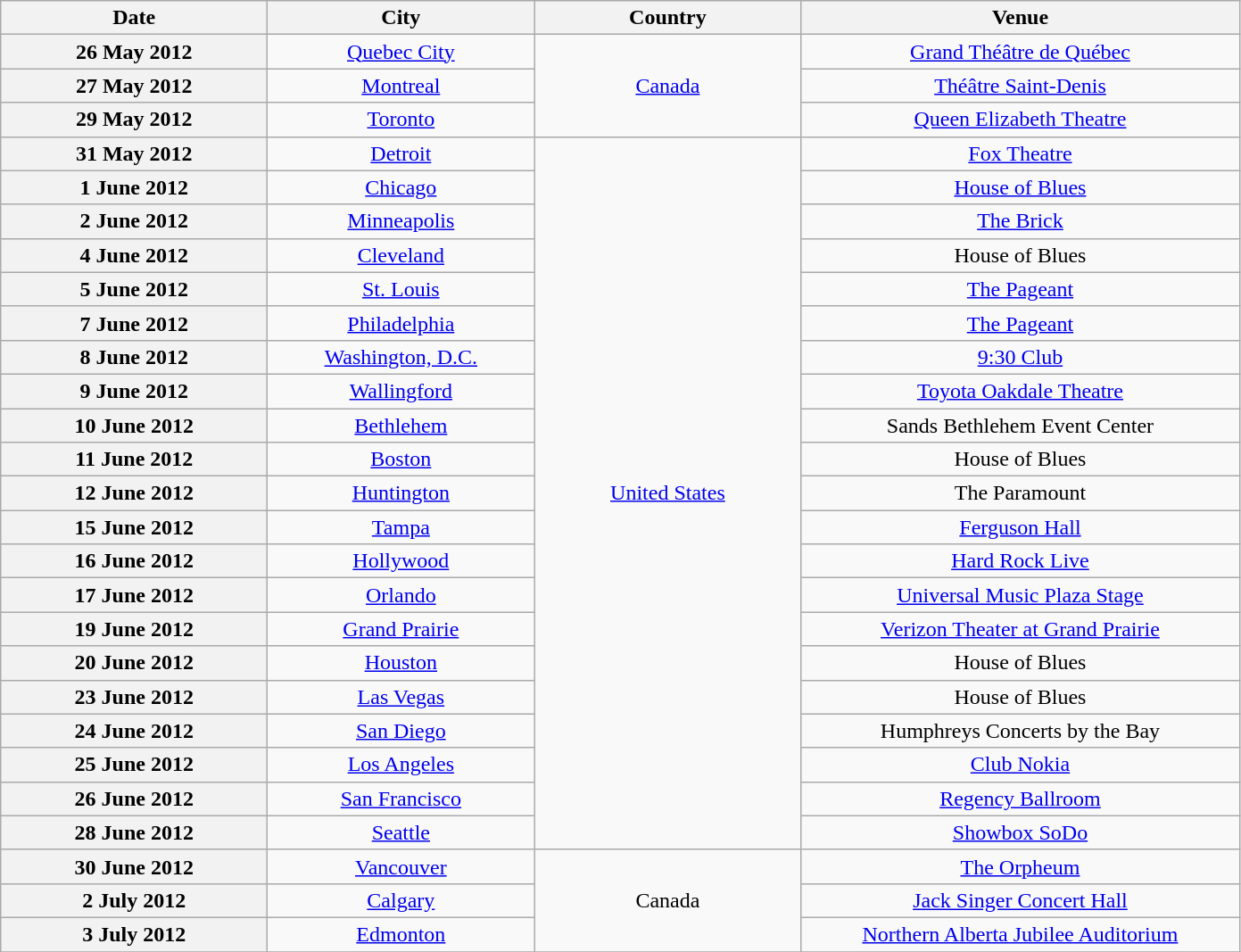<table class="wikitable plainrowheaders" style="text-align:center;">
<tr>
<th scope="col" style="width:12em;">Date</th>
<th scope="col" style="width:12em;">City</th>
<th scope="col" style="width:12em;">Country</th>
<th scope="col" style="width:20em;">Venue</th>
</tr>
<tr>
<th scope="row">26 May 2012</th>
<td><a href='#'>Quebec City</a></td>
<td rowspan="3"><a href='#'>Canada</a></td>
<td><a href='#'>Grand Théâtre de Québec</a></td>
</tr>
<tr>
<th scope="row">27 May 2012</th>
<td><a href='#'>Montreal</a></td>
<td><a href='#'>Théâtre Saint-Denis</a></td>
</tr>
<tr>
<th scope="row">29 May 2012</th>
<td><a href='#'>Toronto</a></td>
<td><a href='#'>Queen Elizabeth Theatre</a></td>
</tr>
<tr>
<th scope="row">31 May 2012</th>
<td><a href='#'>Detroit</a></td>
<td rowspan="21"><a href='#'>United States</a></td>
<td><a href='#'>Fox Theatre</a></td>
</tr>
<tr>
<th scope="row">1 June 2012</th>
<td><a href='#'>Chicago</a></td>
<td><a href='#'>House of Blues</a></td>
</tr>
<tr>
<th scope="row">2 June 2012</th>
<td><a href='#'>Minneapolis</a></td>
<td><a href='#'>The Brick</a></td>
</tr>
<tr>
<th scope="row">4 June 2012</th>
<td><a href='#'>Cleveland</a></td>
<td>House of Blues</td>
</tr>
<tr>
<th scope="row">5 June 2012</th>
<td><a href='#'>St. Louis</a></td>
<td><a href='#'>The Pageant</a></td>
</tr>
<tr>
<th scope="row">7 June 2012</th>
<td><a href='#'>Philadelphia</a></td>
<td><a href='#'>The Pageant</a></td>
</tr>
<tr>
<th scope="row">8 June 2012</th>
<td><a href='#'>Washington, D.C.</a></td>
<td><a href='#'>9:30 Club</a></td>
</tr>
<tr>
<th scope="row">9 June 2012</th>
<td><a href='#'>Wallingford</a></td>
<td><a href='#'>Toyota Oakdale Theatre</a></td>
</tr>
<tr>
<th scope="row">10 June 2012</th>
<td><a href='#'>Bethlehem</a></td>
<td>Sands Bethlehem Event Center</td>
</tr>
<tr>
<th scope="row">11 June 2012</th>
<td><a href='#'>Boston</a></td>
<td>House of Blues</td>
</tr>
<tr>
<th scope="row">12 June 2012</th>
<td><a href='#'>Huntington</a></td>
<td>The Paramount</td>
</tr>
<tr>
<th scope="row">15 June 2012</th>
<td><a href='#'>Tampa</a></td>
<td><a href='#'>Ferguson Hall</a></td>
</tr>
<tr>
<th scope="row">16 June 2012</th>
<td><a href='#'>Hollywood</a></td>
<td><a href='#'>Hard Rock Live</a></td>
</tr>
<tr>
<th scope="row">17 June 2012</th>
<td><a href='#'>Orlando</a></td>
<td><a href='#'>Universal Music Plaza Stage</a></td>
</tr>
<tr>
<th scope="row">19 June 2012</th>
<td><a href='#'>Grand Prairie</a></td>
<td><a href='#'>Verizon Theater at Grand Prairie</a></td>
</tr>
<tr>
<th scope="row">20 June 2012</th>
<td><a href='#'>Houston</a></td>
<td>House of Blues</td>
</tr>
<tr>
<th scope="row">23 June 2012</th>
<td><a href='#'>Las Vegas</a></td>
<td>House of Blues</td>
</tr>
<tr>
<th scope="row">24 June 2012</th>
<td><a href='#'>San Diego</a></td>
<td>Humphreys Concerts by the Bay</td>
</tr>
<tr>
<th scope="row">25 June 2012</th>
<td><a href='#'>Los Angeles</a></td>
<td><a href='#'>Club Nokia</a></td>
</tr>
<tr>
<th scope="row">26 June 2012</th>
<td><a href='#'>San Francisco</a></td>
<td><a href='#'>Regency Ballroom</a></td>
</tr>
<tr>
<th scope="row">28 June 2012</th>
<td><a href='#'>Seattle</a></td>
<td><a href='#'>Showbox SoDo</a></td>
</tr>
<tr>
<th scope="row">30 June 2012</th>
<td><a href='#'>Vancouver</a></td>
<td rowspan="3">Canada</td>
<td><a href='#'>The Orpheum</a></td>
</tr>
<tr>
<th scope="row">2 July 2012</th>
<td><a href='#'>Calgary</a></td>
<td><a href='#'>Jack Singer Concert Hall</a></td>
</tr>
<tr>
<th scope="row">3 July 2012</th>
<td><a href='#'>Edmonton</a></td>
<td><a href='#'>Northern Alberta Jubilee Auditorium</a></td>
</tr>
<tr>
</tr>
</table>
